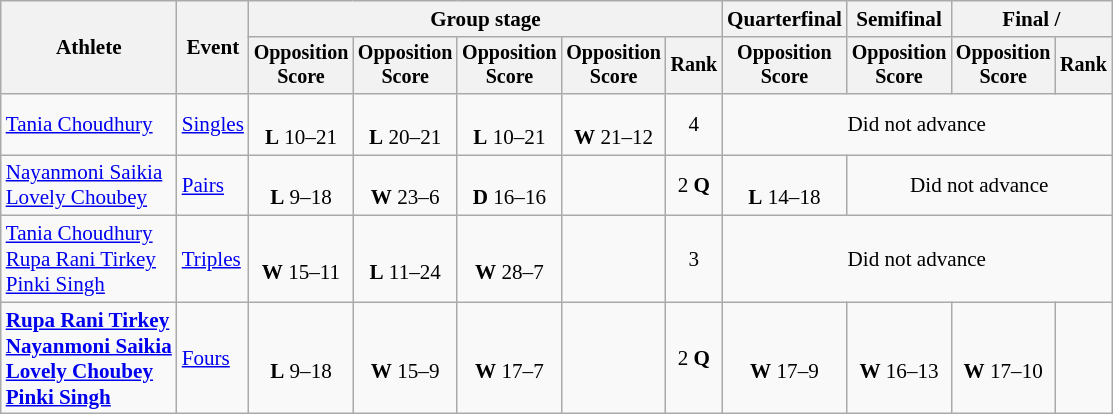<table class="wikitable" style="font-size:88%; text-align:center">
<tr>
<th rowspan=2>Athlete</th>
<th rowspan=2>Event</th>
<th colspan=5>Group stage</th>
<th>Quarterfinal</th>
<th>Semifinal</th>
<th colspan=2>Final / </th>
</tr>
<tr style="font-size:95%">
<th>Opposition<br>Score</th>
<th>Opposition<br>Score</th>
<th>Opposition<br>Score</th>
<th>Opposition<br>Score</th>
<th>Rank</th>
<th>Opposition<br>Score</th>
<th>Opposition<br>Score</th>
<th>Opposition<br>Score</th>
<th>Rank</th>
</tr>
<tr>
<td align=left><a href='#'>Tania Choudhury</a></td>
<td align=left><a href='#'>Singles</a></td>
<td><br><strong>L</strong> 10–21</td>
<td><br><strong>L</strong> 20–21</td>
<td><br><strong>L</strong> 10–21</td>
<td><br><strong>W</strong> 21–12</td>
<td>4</td>
<td colspan=4>Did not advance</td>
</tr>
<tr>
<td align=left><a href='#'>Nayanmoni Saikia</a><br><a href='#'>Lovely Choubey</a></td>
<td align=left><a href='#'>Pairs</a></td>
<td><br><strong>L</strong> 9–18</td>
<td><br><strong>W</strong> 23–6</td>
<td><br><strong>D</strong> 16–16</td>
<td></td>
<td>2 <strong>Q</strong></td>
<td><br><strong>L</strong> 14–18</td>
<td colspan=3>Did not advance</td>
</tr>
<tr>
<td align=left><a href='#'>Tania Choudhury</a><br><a href='#'>Rupa Rani Tirkey</a><br><a href='#'>Pinki Singh</a></td>
<td align=left><a href='#'>Triples</a></td>
<td><br><strong>W</strong> 15–11</td>
<td><br><strong>L</strong> 11–24</td>
<td><br><strong>W</strong> 28–7</td>
<td></td>
<td>3</td>
<td colspan=4>Did not advance</td>
</tr>
<tr>
<td align=left><strong><a href='#'>Rupa Rani Tirkey</a><br><a href='#'>Nayanmoni Saikia</a><br><a href='#'>Lovely Choubey</a><br><a href='#'>Pinki Singh</a></strong></td>
<td align=left><a href='#'>Fours</a></td>
<td><br><strong>L</strong> 9–18</td>
<td><br><strong>W</strong> 15–9</td>
<td><br><strong>W</strong> 17–7</td>
<td></td>
<td>2 <strong>Q</strong></td>
<td><br><strong>W</strong> 17–9</td>
<td><br><strong>W</strong> 16–13</td>
<td><br> <strong>W</strong> 17–10</td>
<td></td>
</tr>
</table>
